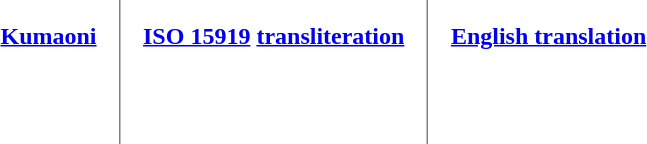<table class="toccolours" cellpadding="15" rules="cols">
<tr>
<th><a href='#'>Kumaoni</a></th>
<th><a href='#'>ISO 15919</a> <a href='#'>transliteration</a></th>
<th><a href='#'>English translation</a></th>
</tr>
<tr>
<td><br></td>
<td><br></td>
<td><br></td>
</tr>
</table>
